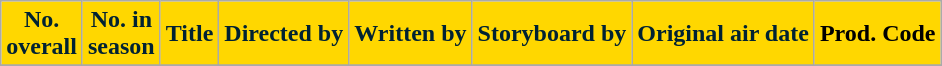<table class="wikitable plainrowheaders">
<tr>
<th ! style="background:gold; color:#023; text-align:center;">No.<br>overall</th>
<th ! style="background:gold; color:#023; text-align:center;">No. in<br>season</th>
<th ! style="background:gold; color:#023; text-align:center;">Title</th>
<th ! style="background:gold; color:#023; text-align:center;">Directed by</th>
<th ! style="background:gold; color:#023; text-align:center;">Written by</th>
<th ! style="background:gold; color:#023; text-align:center;">Storyboard by</th>
<th ! style="background:gold; color:#023; text-align:center;">Original air date</th>
<th ! style="background:gold; text-align:center;">Prod. Code</th>
</tr>
<tr>
</tr>
</table>
